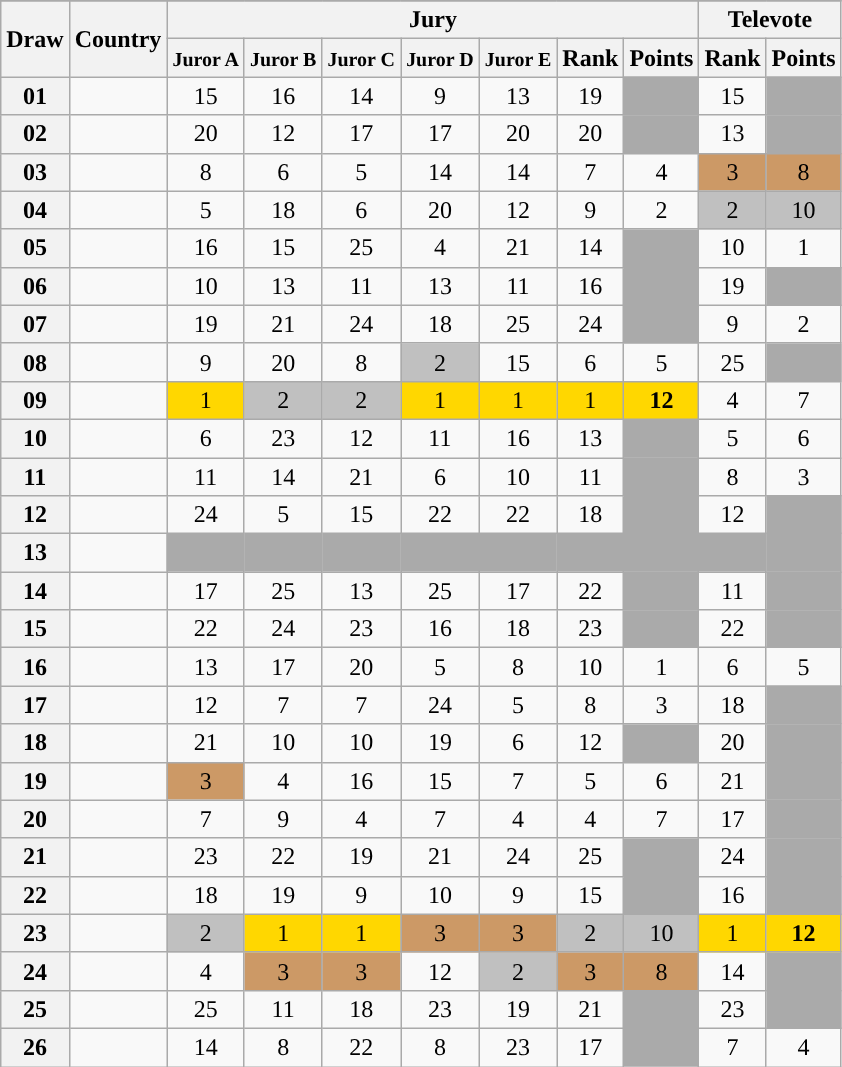<table class="sortable wikitable collapsible plainrowheaders" style="text-align:center;">
<tr>
</tr>
<tr>
<th scope="col" rowspan="2">Draw</th>
<th scope="col" rowspan="2">Country</th>
<th scope="col" colspan="7">Jury</th>
<th scope="col" colspan="2">Televote</th>
</tr>
<tr>
<th scope="col"><small>Juror A</small></th>
<th scope="col"><small>Juror B</small></th>
<th scope="col"><small>Juror C</small></th>
<th scope="col"><small>Juror D</small></th>
<th scope="col"><small>Juror E</small></th>
<th scope="col">Rank</th>
<th scope="col" class="unsortable">Points</th>
<th scope="col">Rank</th>
<th scope="col" class="unsortable">Points</th>
</tr>
<tr>
<th scope="row" style="text-align:center;">01</th>
<td style="text-align:left;"></td>
<td>15</td>
<td>16</td>
<td>14</td>
<td>9</td>
<td>13</td>
<td>19</td>
<td style="background:#AAAAAA;"></td>
<td>15</td>
<td style="background:#AAAAAA;"></td>
</tr>
<tr>
<th scope="row" style="text-align:center;">02</th>
<td style="text-align:left;"></td>
<td>20</td>
<td>12</td>
<td>17</td>
<td>17</td>
<td>20</td>
<td>20</td>
<td style="background:#AAAAAA;"></td>
<td>13</td>
<td style="background:#AAAAAA;"></td>
</tr>
<tr>
<th scope="row" style="text-align:center;">03</th>
<td style="text-align:left;"></td>
<td>8</td>
<td>6</td>
<td>5</td>
<td>14</td>
<td>14</td>
<td>7</td>
<td>4</td>
<td style="background:#CC9966;">3</td>
<td style="background:#CC9966;">8</td>
</tr>
<tr>
<th scope="row" style="text-align:center;">04</th>
<td style="text-align:left;"></td>
<td>5</td>
<td>18</td>
<td>6</td>
<td>20</td>
<td>12</td>
<td>9</td>
<td>2</td>
<td style="background:silver;">2</td>
<td style="background:silver;">10</td>
</tr>
<tr>
<th scope="row" style="text-align:center;">05</th>
<td style="text-align:left;"></td>
<td>16</td>
<td>15</td>
<td>25</td>
<td>4</td>
<td>21</td>
<td>14</td>
<td style="background:#AAAAAA;"></td>
<td>10</td>
<td>1</td>
</tr>
<tr>
<th scope="row" style="text-align:center;">06</th>
<td style="text-align:left;"></td>
<td>10</td>
<td>13</td>
<td>11</td>
<td>13</td>
<td>11</td>
<td>16</td>
<td style="background:#AAAAAA;"></td>
<td>19</td>
<td style="background:#AAAAAA;"></td>
</tr>
<tr>
<th scope="row" style="text-align:center;">07</th>
<td style="text-align:left;"></td>
<td>19</td>
<td>21</td>
<td>24</td>
<td>18</td>
<td>25</td>
<td>24</td>
<td style="background:#AAAAAA;"></td>
<td>9</td>
<td>2</td>
</tr>
<tr>
<th scope="row" style="text-align:center;">08</th>
<td style="text-align:left;"></td>
<td>9</td>
<td>20</td>
<td>8</td>
<td style="background:silver;">2</td>
<td>15</td>
<td>6</td>
<td>5</td>
<td>25</td>
<td style="background:#AAAAAA;"></td>
</tr>
<tr>
<th scope="row" style="text-align:center;">09</th>
<td style="text-align:left;"></td>
<td style="background:gold;">1</td>
<td style="background:silver;">2</td>
<td style="background:silver;">2</td>
<td style="background:gold;">1</td>
<td style="background:gold;">1</td>
<td style="background:gold;">1</td>
<td style="background:gold;"><strong>12</strong></td>
<td>4</td>
<td>7</td>
</tr>
<tr>
<th scope="row" style="text-align:center;">10</th>
<td style="text-align:left;"></td>
<td>6</td>
<td>23</td>
<td>12</td>
<td>11</td>
<td>16</td>
<td>13</td>
<td style="background:#AAAAAA;"></td>
<td>5</td>
<td>6</td>
</tr>
<tr>
<th scope="row" style="text-align:center;">11</th>
<td style="text-align:left;"></td>
<td>11</td>
<td>14</td>
<td>21</td>
<td>6</td>
<td>10</td>
<td>11</td>
<td style="background:#AAAAAA;"></td>
<td>8</td>
<td>3</td>
</tr>
<tr>
<th scope="row" style="text-align:center;">12</th>
<td style="text-align:left;"></td>
<td>24</td>
<td>5</td>
<td>15</td>
<td>22</td>
<td>22</td>
<td>18</td>
<td style="background:#AAAAAA;"></td>
<td>12</td>
<td style="background:#AAAAAA;"></td>
</tr>
<tr class=sortbottom>
<th scope="row" style="text-align:center;">13</th>
<td style="text-align:left;"></td>
<td style="background:#AAAAAA;"></td>
<td style="background:#AAAAAA;"></td>
<td style="background:#AAAAAA;"></td>
<td style="background:#AAAAAA;"></td>
<td style="background:#AAAAAA;"></td>
<td style="background:#AAAAAA;"></td>
<td style="background:#AAAAAA;"></td>
<td style="background:#AAAAAA;"></td>
<td style="background:#AAAAAA;"></td>
</tr>
<tr>
<th scope="row" style="text-align:center;">14</th>
<td style="text-align:left;"></td>
<td>17</td>
<td>25</td>
<td>13</td>
<td>25</td>
<td>17</td>
<td>22</td>
<td style="background:#AAAAAA;"></td>
<td>11</td>
<td style="background:#AAAAAA;"></td>
</tr>
<tr>
<th scope="row" style="text-align:center;">15</th>
<td style="text-align:left;"></td>
<td>22</td>
<td>24</td>
<td>23</td>
<td>16</td>
<td>18</td>
<td>23</td>
<td style="background:#AAAAAA;"></td>
<td>22</td>
<td style="background:#AAAAAA;"></td>
</tr>
<tr>
<th scope="row" style="text-align:center;">16</th>
<td style="text-align:left;"></td>
<td>13</td>
<td>17</td>
<td>20</td>
<td>5</td>
<td>8</td>
<td>10</td>
<td>1</td>
<td>6</td>
<td>5</td>
</tr>
<tr>
<th scope="row" style="text-align:center;">17</th>
<td style="text-align:left;"></td>
<td>12</td>
<td>7</td>
<td>7</td>
<td>24</td>
<td>5</td>
<td>8</td>
<td>3</td>
<td>18</td>
<td style="background:#AAAAAA;"></td>
</tr>
<tr>
<th scope="row" style="text-align:center;">18</th>
<td style="text-align:left;"></td>
<td>21</td>
<td>10</td>
<td>10</td>
<td>19</td>
<td>6</td>
<td>12</td>
<td style="background:#AAAAAA;"></td>
<td>20</td>
<td style="background:#AAAAAA;"></td>
</tr>
<tr>
<th scope="row" style="text-align:center;">19</th>
<td style="text-align:left;"></td>
<td style="background:#CC9966;">3</td>
<td>4</td>
<td>16</td>
<td>15</td>
<td>7</td>
<td>5</td>
<td>6</td>
<td>21</td>
<td style="background:#AAAAAA;"></td>
</tr>
<tr>
<th scope="row" style="text-align:center;">20</th>
<td style="text-align:left;"></td>
<td>7</td>
<td>9</td>
<td>4</td>
<td>7</td>
<td>4</td>
<td>4</td>
<td>7</td>
<td>17</td>
<td style="background:#AAAAAA;"></td>
</tr>
<tr>
<th scope="row" style="text-align:center;">21</th>
<td style="text-align:left;"></td>
<td>23</td>
<td>22</td>
<td>19</td>
<td>21</td>
<td>24</td>
<td>25</td>
<td style="background:#AAAAAA;"></td>
<td>24</td>
<td style="background:#AAAAAA;"></td>
</tr>
<tr>
<th scope="row" style="text-align:center;">22</th>
<td style="text-align:left;"></td>
<td>18</td>
<td>19</td>
<td>9</td>
<td>10</td>
<td>9</td>
<td>15</td>
<td style="background:#AAAAAA;"></td>
<td>16</td>
<td style="background:#AAAAAA;"></td>
</tr>
<tr>
<th scope="row" style="text-align:center;">23</th>
<td style="text-align:left;"></td>
<td style="background:silver;">2</td>
<td style="background:gold;">1</td>
<td style="background:gold;">1</td>
<td style="background:#CC9966;">3</td>
<td style="background:#CC9966;">3</td>
<td style="background:silver;">2</td>
<td style="background:silver;">10</td>
<td style="background:gold;">1</td>
<td style="background:gold;"><strong>12</strong></td>
</tr>
<tr>
<th scope="row" style="text-align:center;">24</th>
<td style="text-align:left;"></td>
<td>4</td>
<td style="background:#CC9966;">3</td>
<td style="background:#CC9966;">3</td>
<td>12</td>
<td style="background:silver;">2</td>
<td style="background:#CC9966;">3</td>
<td style="background:#CC9966;">8</td>
<td>14</td>
<td style="background:#AAAAAA;"></td>
</tr>
<tr>
<th scope="row" style="text-align:center;">25</th>
<td style="text-align:left;"></td>
<td>25</td>
<td>11</td>
<td>18</td>
<td>23</td>
<td>19</td>
<td>21</td>
<td style="background:#AAAAAA;"></td>
<td>23</td>
<td style="background:#AAAAAA;"></td>
</tr>
<tr>
<th scope="row" style="text-align:center;">26</th>
<td style="text-align:left;"></td>
<td>14</td>
<td>8</td>
<td>22</td>
<td>8</td>
<td>23</td>
<td>17</td>
<td style="background:#AAAAAA;"></td>
<td>7</td>
<td>4</td>
</tr>
</table>
